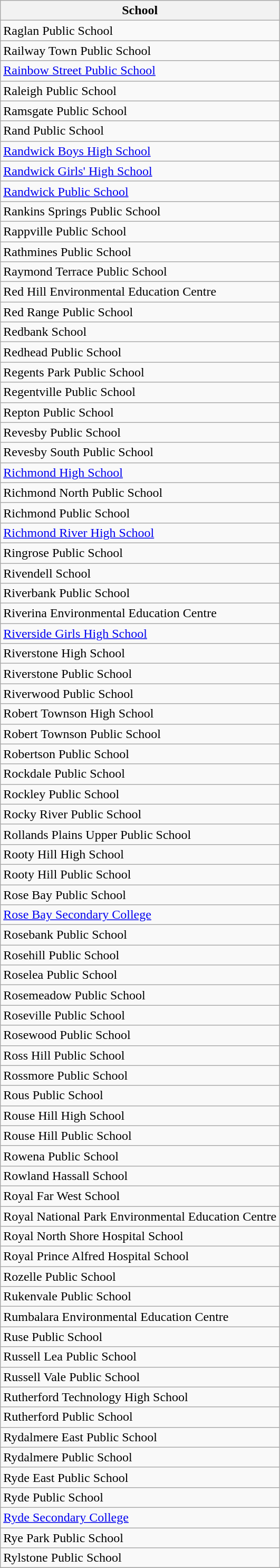<table class="wikitable">
<tr>
<th>School</th>
</tr>
<tr>
<td>Raglan Public School</td>
</tr>
<tr>
<td>Railway Town Public School</td>
</tr>
<tr>
<td><a href='#'>Rainbow Street Public School</a></td>
</tr>
<tr>
<td>Raleigh Public School</td>
</tr>
<tr>
<td>Ramsgate Public School</td>
</tr>
<tr>
<td>Rand Public School</td>
</tr>
<tr>
<td><a href='#'>Randwick Boys High School</a></td>
</tr>
<tr>
<td><a href='#'>Randwick Girls' High School</a></td>
</tr>
<tr>
<td><a href='#'>Randwick Public School</a></td>
</tr>
<tr>
<td>Rankins Springs Public School</td>
</tr>
<tr>
<td>Rappville Public School</td>
</tr>
<tr>
<td>Rathmines Public School</td>
</tr>
<tr>
<td>Raymond Terrace Public School</td>
</tr>
<tr>
<td>Red Hill Environmental Education Centre</td>
</tr>
<tr>
<td>Red Range Public School</td>
</tr>
<tr>
<td>Redbank School</td>
</tr>
<tr>
<td>Redhead Public School</td>
</tr>
<tr>
<td>Regents Park Public School</td>
</tr>
<tr>
<td>Regentville Public School</td>
</tr>
<tr>
<td>Repton Public School</td>
</tr>
<tr>
<td>Revesby Public School</td>
</tr>
<tr>
<td>Revesby South Public School</td>
</tr>
<tr>
<td><a href='#'>Richmond High School</a></td>
</tr>
<tr>
<td>Richmond North Public School</td>
</tr>
<tr>
<td>Richmond Public School</td>
</tr>
<tr>
<td><a href='#'>Richmond River High School</a></td>
</tr>
<tr>
<td>Ringrose Public School</td>
</tr>
<tr>
<td>Rivendell School</td>
</tr>
<tr>
<td>Riverbank Public School</td>
</tr>
<tr>
<td>Riverina Environmental Education Centre</td>
</tr>
<tr>
<td><a href='#'>Riverside Girls High School</a></td>
</tr>
<tr>
<td>Riverstone High School</td>
</tr>
<tr>
<td>Riverstone Public School</td>
</tr>
<tr>
<td>Riverwood Public School</td>
</tr>
<tr>
<td>Robert Townson High School</td>
</tr>
<tr>
<td>Robert Townson Public School</td>
</tr>
<tr>
<td>Robertson Public School</td>
</tr>
<tr>
<td>Rockdale Public School</td>
</tr>
<tr>
<td>Rockley Public School</td>
</tr>
<tr>
<td>Rocky River Public School</td>
</tr>
<tr>
<td>Rollands Plains Upper Public School</td>
</tr>
<tr>
<td>Rooty Hill High School</td>
</tr>
<tr>
<td>Rooty Hill Public School</td>
</tr>
<tr>
<td>Rose Bay Public School</td>
</tr>
<tr>
<td><a href='#'>Rose Bay Secondary College</a></td>
</tr>
<tr>
<td>Rosebank Public School</td>
</tr>
<tr>
<td>Rosehill Public School</td>
</tr>
<tr>
<td>Roselea Public School</td>
</tr>
<tr>
<td>Rosemeadow Public School</td>
</tr>
<tr>
<td>Roseville Public School</td>
</tr>
<tr>
<td>Rosewood Public School</td>
</tr>
<tr>
<td>Ross Hill Public School</td>
</tr>
<tr>
<td>Rossmore Public School</td>
</tr>
<tr>
<td>Rous Public School</td>
</tr>
<tr>
<td>Rouse Hill High School</td>
</tr>
<tr>
<td>Rouse Hill Public School</td>
</tr>
<tr>
<td>Rowena Public School</td>
</tr>
<tr>
<td>Rowland Hassall School</td>
</tr>
<tr>
<td>Royal Far West School</td>
</tr>
<tr>
<td>Royal National Park Environmental Education Centre</td>
</tr>
<tr>
<td>Royal North Shore Hospital School</td>
</tr>
<tr>
<td>Royal Prince Alfred Hospital School</td>
</tr>
<tr>
<td>Rozelle Public School</td>
</tr>
<tr>
<td>Rukenvale Public School</td>
</tr>
<tr>
<td>Rumbalara Environmental Education Centre</td>
</tr>
<tr>
<td>Ruse Public School</td>
</tr>
<tr>
<td>Russell Lea Public School</td>
</tr>
<tr>
<td>Russell Vale Public School</td>
</tr>
<tr>
<td>Rutherford Technology High School</td>
</tr>
<tr>
<td>Rutherford Public School</td>
</tr>
<tr>
<td>Rydalmere East Public School</td>
</tr>
<tr>
<td>Rydalmere Public School</td>
</tr>
<tr>
<td>Ryde East Public School</td>
</tr>
<tr>
<td>Ryde Public School</td>
</tr>
<tr>
<td><a href='#'>Ryde Secondary College</a></td>
</tr>
<tr>
<td>Rye Park Public School</td>
</tr>
<tr>
<td>Rylstone Public School</td>
</tr>
<tr>
</tr>
</table>
